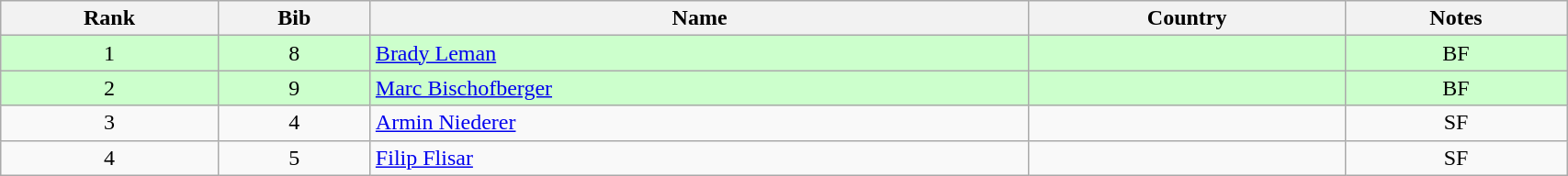<table class="wikitable" style="text-align:center;" width=90%>
<tr>
<th>Rank</th>
<th>Bib</th>
<th>Name</th>
<th>Country</th>
<th>Notes</th>
</tr>
<tr bgcolor=ccffcc>
<td>1</td>
<td>8</td>
<td align=left><a href='#'>Brady Leman</a></td>
<td align="left"></td>
<td>BF</td>
</tr>
<tr bgcolor=ccffcc>
<td>2</td>
<td>9</td>
<td align=left><a href='#'>Marc Bischofberger</a></td>
<td align="left"></td>
<td>BF</td>
</tr>
<tr>
<td>3</td>
<td>4</td>
<td align=left><a href='#'>Armin Niederer</a></td>
<td align="left"></td>
<td>SF</td>
</tr>
<tr>
<td>4</td>
<td>5</td>
<td align=left><a href='#'>Filip Flisar</a></td>
<td align="left"></td>
<td>SF</td>
</tr>
</table>
